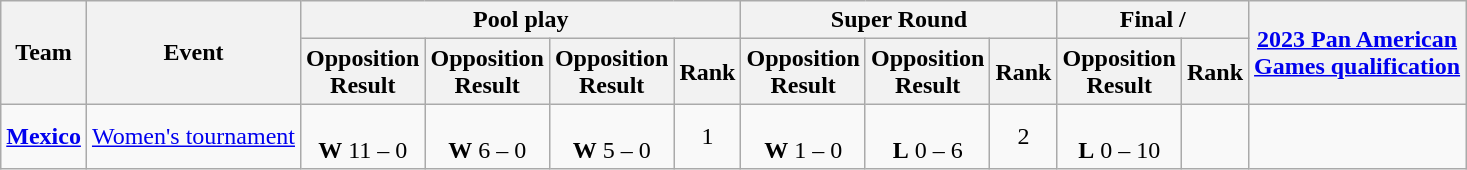<table class="wikitable" style="text-align:center">
<tr>
<th rowspan="2">Team</th>
<th rowspan="2">Event</th>
<th colspan="4">Pool play</th>
<th colspan="3">Super Round</th>
<th colspan="2">Final / </th>
<th style="white-space: nowrap;"rowspan="2"><a href='#'>2023 Pan American <br> Games qualification</a></th>
</tr>
<tr>
<th>Opposition<br>Result</th>
<th>Opposition<br>Result</th>
<th>Opposition<br>Result</th>
<th>Rank</th>
<th>Opposition<br>Result</th>
<th>Opposition<br>Result</th>
<th>Rank</th>
<th>Opposition<br>Result</th>
<th>Rank</th>
</tr>
<tr>
<td align="left"><a href='#'><strong>Mexico</strong></a></td>
<td style="white-space: nowrap;"><a href='#'>Women's tournament</a></td>
<td><br><strong>W</strong> 11 – 0</td>
<td><br><strong>W</strong> 6 – 0</td>
<td><br><strong>W</strong> 5 – 0</td>
<td>1</td>
<td><br><strong>W</strong> 1 – 0</td>
<td><br><strong>L</strong> 0 – 6</td>
<td>2</td>
<td><br><strong>L</strong> 0 – 10</td>
<td></td>
<td></td>
</tr>
</table>
